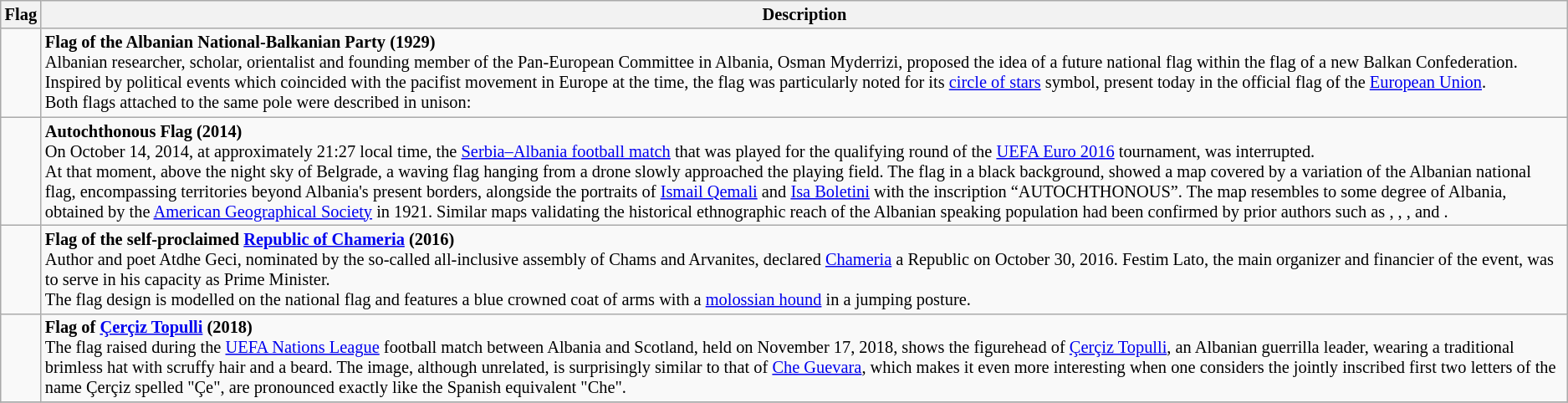<table class="wikitable" style="font-size:85%">
<tr>
<th>Flag</th>
<th>Description</th>
</tr>
<tr>
<td></td>
<td><strong>Flag of the Albanian National-Balkanian Party (1929)</strong><br>Albanian researcher, scholar, orientalist and founding member of the Pan-European Committee in Albania, Osman Myderrizi, proposed the idea of a future national flag within the flag of a new Balkan Confederation. Inspired by political events which coincided with the pacifist movement in Europe at the time, the flag was particularly noted for its <a href='#'>circle of stars</a> symbol, present today in the official flag of the <a href='#'>European Union</a>.<br>Both flags attached to the same pole were described in unison:<br></td>
</tr>
<tr>
<td></td>
<td><strong>Autochthonous Flag (2014)</strong><br>On October 14, 2014, at approximately 21:27 local time, the <a href='#'>Serbia–Albania football match</a> that was played for the qualifying round of the <a href='#'>UEFA Euro 2016</a> tournament, was interrupted.<br>At that moment, above the night sky of Belgrade, a waving flag hanging from a drone slowly approached the playing field. The flag in a black background, showed a map covered by a variation of the Albanian national flag, encompassing territories beyond Albania's present borders, alongside the portraits of <a href='#'>Ismail Qemali</a> and <a href='#'>Isa Boletini</a> with the inscription “AUTOCHTHONOUS”.
The map resembles to some degree  of Albania, obtained by the <a href='#'>American Geographical Society</a> in 1921. Similar maps validating the historical ethnographic reach of the Albanian speaking population had been confirmed by prior authors such as , , ,  and .</td>
</tr>
<tr>
<td></td>
<td><strong>Flag of the self-proclaimed <a href='#'>Republic of Chameria</a> (2016)</strong><br>Author and poet Atdhe Geci, nominated by the so-called all-inclusive assembly of Chams and Arvanites, declared <a href='#'>Chameria</a> a Republic on October 30, 2016. Festim Lato, the main organizer and financier of the event, was to serve in his capacity as Prime Minister.<br>The flag design is modelled on the national flag and features a blue crowned coat of arms with a <a href='#'>molossian hound</a> in a jumping posture.</td>
</tr>
<tr>
<td></td>
<td><strong>Flag of <a href='#'>Çerçiz Topulli</a> (2018)</strong><br>The flag raised during the <a href='#'>UEFA Nations League</a> football match between Albania and Scotland, held on November 17, 2018, shows the figurehead of <a href='#'>Çerçiz Topulli</a>, an Albanian guerrilla leader, wearing a traditional brimless hat with scruffy hair and a beard. The image, although unrelated, is surprisingly similar to that of <a href='#'>Che Guevara</a>, which makes it even more interesting when one considers the jointly inscribed first two letters of the name Çerçiz spelled "Çe", are pronounced exactly like the Spanish equivalent "Che".</td>
</tr>
<tr>
</tr>
</table>
